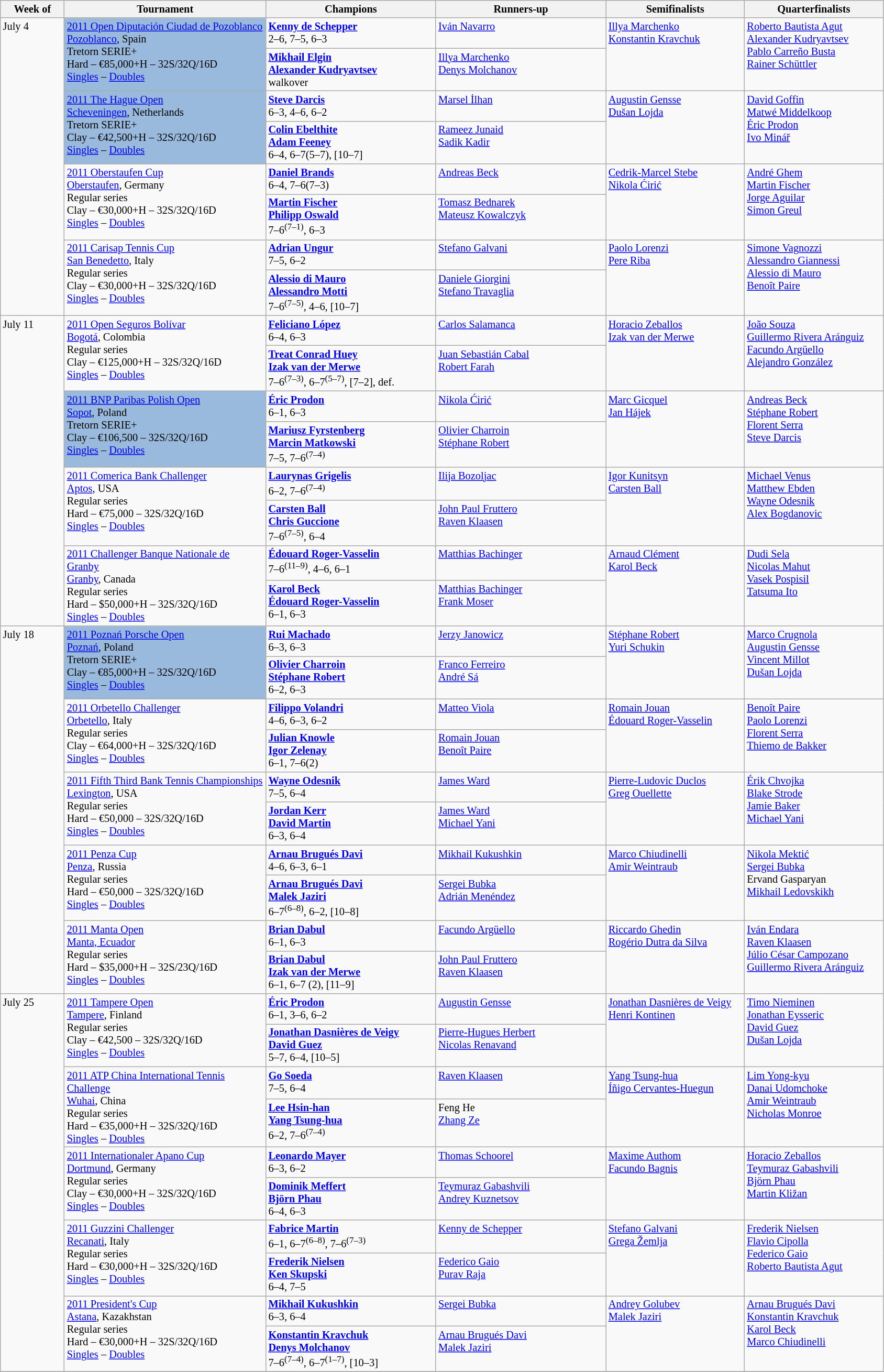<table class=wikitable style=font-size:85%>
<tr>
<th width=75>Week of</th>
<th width=250>Tournament</th>
<th width=210>Champions</th>
<th width=210>Runners-up</th>
<th width=170>Semifinalists</th>
<th width=170>Quarterfinalists</th>
</tr>
<tr valign=top>
<td rowspan=8>July 4</td>
<td bgcolor=#99BADD rowspan=2><a href='#'>2011 Open Diputación Ciudad de Pozoblanco</a><br> <a href='#'>Pozoblanco</a>, Spain<br>Tretorn SERIE+<br>Hard – €85,000+H – 32S/32Q/16D<br><a href='#'>Singles</a> – <a href='#'>Doubles</a></td>
<td> <strong><a href='#'>Kenny de Schepper</a></strong><br>2–6, 7–5, 6–3</td>
<td> <a href='#'>Iván Navarro</a></td>
<td rowspan=2> <a href='#'>Illya Marchenko</a><br> <a href='#'>Konstantin Kravchuk</a></td>
<td rowspan=2> <a href='#'>Roberto Bautista Agut</a><br> <a href='#'>Alexander Kudryavtsev</a><br> <a href='#'>Pablo Carreño Busta</a><br> <a href='#'>Rainer Schüttler</a></td>
</tr>
<tr valign=top>
<td> <strong><a href='#'>Mikhail Elgin</a></strong><br> <strong><a href='#'>Alexander Kudryavtsev</a></strong><br>walkover</td>
<td> <a href='#'>Illya Marchenko</a><br> <a href='#'>Denys Molchanov</a></td>
</tr>
<tr valign=top>
<td bgcolor=#99BADD rowspan=2><a href='#'>2011 The Hague Open</a><br> <a href='#'>Scheveningen</a>, Netherlands<br>Tretorn SERIE+<br>Clay – €42,500+H – 32S/32Q/16D<br><a href='#'>Singles</a> – <a href='#'>Doubles</a></td>
<td> <strong><a href='#'>Steve Darcis</a></strong><br>6–3, 4–6, 6–2</td>
<td> <a href='#'>Marsel İlhan</a></td>
<td rowspan=2> <a href='#'>Augustin Gensse</a><br> <a href='#'>Dušan Lojda</a></td>
<td rowspan=2> <a href='#'>David Goffin</a><br> <a href='#'>Matwé Middelkoop</a><br> <a href='#'>Éric Prodon</a><br> <a href='#'>Ivo Minář</a></td>
</tr>
<tr valign=top>
<td> <strong><a href='#'>Colin Ebelthite</a></strong><br> <strong><a href='#'>Adam Feeney</a></strong><br>6–4, 6–7(5–7), [10–7]</td>
<td> <a href='#'>Rameez Junaid</a><br> <a href='#'>Sadik Kadir</a></td>
</tr>
<tr valign=top>
<td rowspan=2><a href='#'>2011 Oberstaufen Cup</a><br><a href='#'>Oberstaufen</a>, Germany<br>Regular series<br>Clay – €30,000+H – 32S/32Q/16D<br><a href='#'>Singles</a> – <a href='#'>Doubles</a></td>
<td> <strong><a href='#'>Daniel Brands</a></strong><br>6–4, 7–6(7–3)</td>
<td> <a href='#'>Andreas Beck</a></td>
<td rowspan=2> <a href='#'>Cedrik-Marcel Stebe</a><br> <a href='#'>Nikola Ćirić</a></td>
<td rowspan=2> <a href='#'>André Ghem</a><br> <a href='#'>Martin Fischer</a><br> <a href='#'>Jorge Aguilar</a><br> <a href='#'>Simon Greul</a></td>
</tr>
<tr valign=top>
<td> <strong><a href='#'>Martin Fischer</a></strong><br> <strong><a href='#'>Philipp Oswald</a></strong><br>7–6<sup>(7–1)</sup>, 6–3</td>
<td> <a href='#'>Tomasz Bednarek</a><br> <a href='#'>Mateusz Kowalczyk</a></td>
</tr>
<tr valign=top>
<td rowspan=2><a href='#'>2011 Carisap Tennis Cup</a><br> <a href='#'>San Benedetto</a>, Italy<br>Regular series<br>Clay – €30,000+H – 32S/32Q/16D<br><a href='#'>Singles</a> – <a href='#'>Doubles</a></td>
<td> <strong><a href='#'>Adrian Ungur</a></strong><br>7–5, 6–2</td>
<td> <a href='#'>Stefano Galvani</a></td>
<td rowspan=2> <a href='#'>Paolo Lorenzi</a><br> <a href='#'>Pere Riba</a></td>
<td rowspan=2> <a href='#'>Simone Vagnozzi</a><br> <a href='#'>Alessandro Giannessi</a><br> <a href='#'>Alessio di Mauro</a><br> <a href='#'>Benoît Paire</a></td>
</tr>
<tr valign=top>
<td> <strong><a href='#'>Alessio di Mauro</a></strong><br> <strong><a href='#'>Alessandro Motti</a></strong><br>7–6<sup>(7–5)</sup>, 4–6, [10–7]</td>
<td> <a href='#'>Daniele Giorgini</a><br> <a href='#'>Stefano Travaglia</a></td>
</tr>
<tr valign=top>
<td rowspan=8>July 11</td>
<td rowspan=2><a href='#'>2011 Open Seguros Bolívar</a><br> <a href='#'>Bogotá</a>, Colombia<br>Regular series<br>Clay – €125,000+H – 32S/32Q/16D<br><a href='#'>Singles</a> – <a href='#'>Doubles</a></td>
<td> <strong><a href='#'>Feliciano López</a></strong><br>6–4, 6–3</td>
<td> <a href='#'>Carlos Salamanca</a></td>
<td rowspan=2> <a href='#'>Horacio Zeballos</a><br> <a href='#'>Izak van der Merwe</a></td>
<td rowspan=2> <a href='#'>João Souza</a><br> <a href='#'>Guillermo Rivera Aránguiz</a><br> <a href='#'>Facundo Argüello</a><br> <a href='#'>Alejandro González</a></td>
</tr>
<tr valign=top>
<td> <strong><a href='#'>Treat Conrad Huey</a></strong><br> <strong><a href='#'>Izak van der Merwe</a></strong><br>7–6<sup>(7–3)</sup>, 6–7<sup>(5–7)</sup>, [7–2], def.</td>
<td> <a href='#'>Juan Sebastián Cabal</a><br> <a href='#'>Robert Farah</a></td>
</tr>
<tr valign=top>
<td bgcolor=#99BADD rowspan=2><a href='#'>2011 BNP Paribas Polish Open</a><br> <a href='#'>Sopot</a>, Poland<br>Tretorn SERIE+<br>Clay – €106,500 – 32S/32Q/16D<br><a href='#'>Singles</a> – <a href='#'>Doubles</a></td>
<td> <strong><a href='#'>Éric Prodon</a></strong><br>6–1, 6–3</td>
<td> <a href='#'>Nikola Ćirić</a></td>
<td rowspan=2> <a href='#'>Marc Gicquel</a><br> <a href='#'>Jan Hájek</a></td>
<td rowspan=2> <a href='#'>Andreas Beck</a><br> <a href='#'>Stéphane Robert</a><br> <a href='#'>Florent Serra</a><br> <a href='#'>Steve Darcis</a></td>
</tr>
<tr valign=top>
<td> <strong><a href='#'>Mariusz Fyrstenberg</a></strong><br> <strong><a href='#'>Marcin Matkowski</a></strong><br>7–5, 7–6<sup>(7–4)</sup></td>
<td> <a href='#'>Olivier Charroin</a><br> <a href='#'>Stéphane Robert</a></td>
</tr>
<tr valign=top>
<td rowspan=2><a href='#'>2011 Comerica Bank Challenger</a><br> <a href='#'>Aptos</a>, USA<br>Regular series<br>Hard – €75,000 – 32S/32Q/16D<br><a href='#'>Singles</a> – <a href='#'>Doubles</a></td>
<td> <strong><a href='#'>Laurynas Grigelis</a></strong><br>6–2, 7–6<sup>(7–4)</sup></td>
<td> <a href='#'>Ilija Bozoljac</a></td>
<td rowspan=2> <a href='#'>Igor Kunitsyn</a><br> <a href='#'>Carsten Ball</a></td>
<td rowspan=2> <a href='#'>Michael Venus</a><br> <a href='#'>Matthew Ebden</a><br> <a href='#'>Wayne Odesnik</a><br> <a href='#'>Alex Bogdanovic</a></td>
</tr>
<tr valign=top>
<td> <strong><a href='#'>Carsten Ball</a></strong><br> <strong><a href='#'>Chris Guccione</a></strong><br>7–6<sup>(7–5)</sup>, 6–4</td>
<td> <a href='#'>John Paul Fruttero</a><br> <a href='#'>Raven Klaasen</a></td>
</tr>
<tr valign=top>
<td rowspan=2><a href='#'>2011 Challenger Banque Nationale de Granby</a><br> <a href='#'>Granby</a>, Canada<br>Regular series<br>Hard – $50,000+H – 32S/32Q/16D<br><a href='#'>Singles</a> – <a href='#'>Doubles</a></td>
<td> <strong><a href='#'>Édouard Roger-Vasselin</a></strong><br>7–6<sup>(11–9)</sup>, 4–6, 6–1</td>
<td> <a href='#'>Matthias Bachinger</a></td>
<td rowspan=2> <a href='#'>Arnaud Clément</a><br> <a href='#'>Karol Beck</a></td>
<td rowspan=2> <a href='#'>Dudi Sela</a><br> <a href='#'>Nicolas Mahut</a><br> <a href='#'>Vasek Pospisil</a><br> <a href='#'>Tatsuma Ito</a></td>
</tr>
<tr valign=top>
<td> <strong><a href='#'>Karol Beck</a></strong><br> <strong><a href='#'>Édouard Roger-Vasselin</a></strong><br>6–1, 6–3</td>
<td> <a href='#'>Matthias Bachinger</a><br> <a href='#'>Frank Moser</a></td>
</tr>
<tr valign=top>
<td rowspan=10>July 18</td>
<td bgcolor=#99BADD rowspan=2><a href='#'>2011 Poznań Porsche Open</a><br><a href='#'>Poznań</a>, Poland<br>Tretorn SERIE+<br>Clay – €85,000+H – 32S/32Q/16D<br><a href='#'>Singles</a> – <a href='#'>Doubles</a></td>
<td> <strong><a href='#'>Rui Machado</a></strong><br>6–3, 6–3</td>
<td> <a href='#'>Jerzy Janowicz</a></td>
<td rowspan=2> <a href='#'>Stéphane Robert</a><br> <a href='#'>Yuri Schukin</a></td>
<td rowspan=2> <a href='#'>Marco Crugnola</a><br> <a href='#'>Augustin Gensse</a><br> <a href='#'>Vincent Millot</a><br> <a href='#'>Dušan Lojda</a></td>
</tr>
<tr valign=top>
<td> <strong><a href='#'>Olivier Charroin</a></strong><br> <strong><a href='#'>Stéphane Robert</a></strong><br>6–2, 6–3</td>
<td> <a href='#'>Franco Ferreiro</a><br> <a href='#'>André Sá</a></td>
</tr>
<tr valign=top>
<td rowspan=2><a href='#'>2011 Orbetello Challenger</a><br><a href='#'>Orbetello</a>, Italy<br>Regular series<br>Clay – €64,000+H – 32S/32Q/16D<br><a href='#'>Singles</a> – <a href='#'>Doubles</a></td>
<td> <strong><a href='#'>Filippo Volandri</a></strong><br>4–6, 6–3, 6–2</td>
<td> <a href='#'>Matteo Viola</a></td>
<td rowspan=2> <a href='#'>Romain Jouan</a><br> <a href='#'>Édouard Roger-Vasselin</a></td>
<td rowspan=2> <a href='#'>Benoît Paire</a><br> <a href='#'>Paolo Lorenzi</a><br> <a href='#'>Florent Serra</a><br> <a href='#'>Thiemo de Bakker</a></td>
</tr>
<tr valign=top>
<td> <strong><a href='#'>Julian Knowle</a></strong><br> <strong><a href='#'>Igor Zelenay</a></strong><br>6–1, 7–6(2)</td>
<td> <a href='#'>Romain Jouan</a><br> <a href='#'>Benoît Paire</a></td>
</tr>
<tr valign=top>
<td rowspan=2><a href='#'>2011 Fifth Third Bank Tennis Championships</a><br><a href='#'>Lexington</a>, USA<br>Regular series<br>Hard – €50,000 – 32S/32Q/16D<br><a href='#'>Singles</a> – <a href='#'>Doubles</a></td>
<td> <strong><a href='#'>Wayne Odesnik</a></strong><br>7–5, 6–4</td>
<td> <a href='#'>James Ward</a></td>
<td rowspan=2> <a href='#'>Pierre-Ludovic Duclos</a><br> <a href='#'>Greg Ouellette</a></td>
<td rowspan=2> <a href='#'>Érik Chvojka</a><br> <a href='#'>Blake Strode</a><br> <a href='#'>Jamie Baker</a><br> <a href='#'>Michael Yani</a></td>
</tr>
<tr valign=top>
<td> <strong><a href='#'>Jordan Kerr</a></strong><br> <strong><a href='#'>David Martin</a></strong><br>6–3, 6–4</td>
<td> <a href='#'>James Ward</a><br> <a href='#'>Michael Yani</a></td>
</tr>
<tr valign=top>
<td rowspan=2><a href='#'>2011 Penza Cup</a><br> <a href='#'>Penza</a>, Russia<br>Regular series<br>Hard – €50,000 – 32S/32Q/16D<br><a href='#'>Singles</a> – <a href='#'>Doubles</a></td>
<td> <strong><a href='#'>Arnau Brugués Davi</a></strong><br>4–6, 6–3, 6–1</td>
<td> <a href='#'>Mikhail Kukushkin</a></td>
<td rowspan=2> <a href='#'>Marco Chiudinelli</a><br> <a href='#'>Amir Weintraub</a></td>
<td rowspan=2> <a href='#'>Nikola Mektić</a><br> <a href='#'>Sergei Bubka</a><br> Ervand Gasparyan<br> <a href='#'>Mikhail Ledovskikh</a></td>
</tr>
<tr valign=top>
<td> <strong><a href='#'>Arnau Brugués Davi</a></strong><br> <strong><a href='#'>Malek Jaziri</a></strong><br>6–7<sup>(6–8)</sup>, 6–2, [10–8]</td>
<td> <a href='#'>Sergei Bubka</a><br> <a href='#'>Adrián Menéndez</a></td>
</tr>
<tr valign=top>
<td rowspan=2><a href='#'>2011 Manta Open</a><br> <a href='#'>Manta, Ecuador</a><br>Regular series<br>Hard – $35,000+H – 32S/23Q/16D<br><a href='#'>Singles</a> – <a href='#'>Doubles</a></td>
<td> <strong><a href='#'>Brian Dabul</a></strong><br>6–1, 6–3</td>
<td> <a href='#'>Facundo Argüello</a></td>
<td rowspan=2> <a href='#'>Riccardo Ghedin</a><br> <a href='#'>Rogério Dutra da Silva</a></td>
<td rowspan=2> <a href='#'>Iván Endara</a><br> <a href='#'>Raven Klaasen</a><br> <a href='#'>Júlio César Campozano</a><br> <a href='#'>Guillermo Rivera Aránguiz</a></td>
</tr>
<tr valign=top>
<td> <strong><a href='#'>Brian Dabul</a></strong><br> <strong><a href='#'>Izak van der Merwe</a></strong><br>6–1, 6–7 (2), [11–9]</td>
<td> <a href='#'>John Paul Fruttero</a><br> <a href='#'>Raven Klaasen</a></td>
</tr>
<tr valign=top>
<td rowspan=10>July 25</td>
<td rowspan=2><a href='#'>2011 Tampere Open</a><br><a href='#'>Tampere</a>, Finland<br>Regular series<br>Clay – €42,500 – 32S/32Q/16D<br><a href='#'>Singles</a> – <a href='#'>Doubles</a></td>
<td> <strong><a href='#'>Éric Prodon</a></strong><br>6–1, 3–6, 6–2</td>
<td> <a href='#'>Augustin Gensse</a></td>
<td rowspan=2> <a href='#'>Jonathan Dasnières de Veigy</a><br> <a href='#'>Henri Kontinen</a></td>
<td rowspan=2> <a href='#'>Timo Nieminen</a><br> <a href='#'>Jonathan Eysseric</a><br> <a href='#'>David Guez</a><br> <a href='#'>Dušan Lojda</a></td>
</tr>
<tr valign=top>
<td> <strong><a href='#'>Jonathan Dasnières de Veigy</a></strong><br> <strong><a href='#'>David Guez</a></strong><br>5–7, 6–4, [10–5]</td>
<td> <a href='#'>Pierre-Hugues Herbert</a><br> <a href='#'>Nicolas Renavand</a></td>
</tr>
<tr valign=top>
<td rowspan=2><a href='#'>2011 ATP China International Tennis Challenge</a><br> <a href='#'>Wuhai</a>, China<br>Regular series<br>Hard – €35,000+H – 32S/32Q/16D<br><a href='#'>Singles</a> – <a href='#'>Doubles</a></td>
<td> <strong><a href='#'>Go Soeda</a></strong><br>7–5, 6–4</td>
<td> <a href='#'>Raven Klaasen</a></td>
<td rowspan=2> <a href='#'>Yang Tsung-hua</a><br> <a href='#'>Íñigo Cervantes-Huegun</a></td>
<td rowspan=2> <a href='#'>Lim Yong-kyu</a><br> <a href='#'>Danai Udomchoke</a><br> <a href='#'>Amir Weintraub</a><br> <a href='#'>Nicholas Monroe</a></td>
</tr>
<tr valign=top>
<td> <strong><a href='#'>Lee Hsin-han</a></strong><br> <strong><a href='#'>Yang Tsung-hua</a></strong><br>6–2, 7–6<sup>(7–4)</sup></td>
<td> Feng He<br> <a href='#'>Zhang Ze</a></td>
</tr>
<tr valign=top>
<td rowspan=2><a href='#'>2011 Internationaler Apano Cup</a><br><a href='#'>Dortmund</a>, Germany<br>Regular series<br>Clay – €30,000+H – 32S/32Q/16D<br><a href='#'>Singles</a> – <a href='#'>Doubles</a></td>
<td> <strong><a href='#'>Leonardo Mayer</a></strong><br>6–3, 6–2</td>
<td> <a href='#'>Thomas Schoorel</a></td>
<td rowspan=2> <a href='#'>Maxime Authom</a><br> <a href='#'>Facundo Bagnis</a></td>
<td rowspan=2> <a href='#'>Horacio Zeballos</a><br> <a href='#'>Teymuraz Gabashvili</a><br> <a href='#'>Björn Phau</a><br> <a href='#'>Martin Kližan</a></td>
</tr>
<tr valign=top>
<td> <strong><a href='#'>Dominik Meffert</a></strong><br> <strong><a href='#'>Björn Phau</a></strong><br>6–4, 6–3</td>
<td> <a href='#'>Teymuraz Gabashvili</a><br> <a href='#'>Andrey Kuznetsov</a></td>
</tr>
<tr valign=top>
<td rowspan=2><a href='#'>2011 Guzzini Challenger</a><br> <a href='#'>Recanati</a>, Italy<br>Regular series<br>Hard – €30,000+H – 32S/32Q/16D<br><a href='#'>Singles</a> – <a href='#'>Doubles</a></td>
<td> <strong><a href='#'>Fabrice Martin</a></strong><br>6–1, 6–7<sup>(6–8)</sup>, 7–6<sup>(7–3)</sup></td>
<td> <a href='#'>Kenny de Schepper</a></td>
<td rowspan=2> <a href='#'>Stefano Galvani</a><br> <a href='#'>Grega Žemlja</a></td>
<td rowspan=2> <a href='#'>Frederik Nielsen</a><br> <a href='#'>Flavio Cipolla</a><br> <a href='#'>Federico Gaio</a><br> <a href='#'>Roberto Bautista Agut</a></td>
</tr>
<tr valign=top>
<td> <strong><a href='#'>Frederik Nielsen</a></strong><br> <strong><a href='#'>Ken Skupski</a></strong><br>6–4, 7–5</td>
<td> <a href='#'>Federico Gaio</a><br> <a href='#'>Purav Raja</a></td>
</tr>
<tr valign=top>
<td rowspan=2><a href='#'>2011 President's Cup</a><br> <a href='#'>Astana</a>, Kazakhstan<br>Regular series<br>Hard – €30,000+H – 32S/32Q/16D<br><a href='#'>Singles</a> – <a href='#'>Doubles</a></td>
<td> <strong><a href='#'>Mikhail Kukushkin</a></strong><br>6–3, 6–4</td>
<td> <a href='#'>Sergei Bubka</a></td>
<td rowspan=2> <a href='#'>Andrey Golubev</a><br> <a href='#'>Malek Jaziri</a></td>
<td rowspan=2> <a href='#'>Arnau Brugués Davi</a><br> <a href='#'>Konstantin Kravchuk</a><br> <a href='#'>Karol Beck</a><br> <a href='#'>Marco Chiudinelli</a></td>
</tr>
<tr valign=top>
<td> <strong><a href='#'>Konstantin Kravchuk</a></strong><br> <strong><a href='#'>Denys Molchanov</a></strong><br>7–6<sup>(7–4)</sup>, 6–7<sup>(1–7)</sup>, [10–3]</td>
<td> <a href='#'>Arnau Brugués Davi</a><br> <a href='#'>Malek Jaziri</a></td>
</tr>
<tr valign=top>
</tr>
</table>
